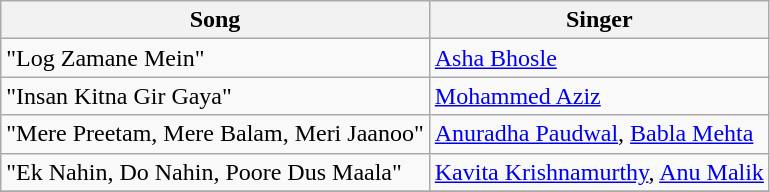<table class="wikitable">
<tr>
<th>Song</th>
<th>Singer</th>
</tr>
<tr>
<td>"Log Zamane Mein"</td>
<td><a href='#'>Asha Bhosle</a></td>
</tr>
<tr>
<td>"Insan Kitna Gir Gaya"</td>
<td><a href='#'>Mohammed Aziz</a></td>
</tr>
<tr>
<td>"Mere Preetam, Mere Balam, Meri Jaanoo"</td>
<td><a href='#'>Anuradha Paudwal</a>, <a href='#'>Babla Mehta</a></td>
</tr>
<tr>
<td>"Ek Nahin, Do Nahin, Poore Dus Maala"</td>
<td><a href='#'>Kavita Krishnamurthy</a>, <a href='#'>Anu Malik</a></td>
</tr>
<tr>
</tr>
</table>
